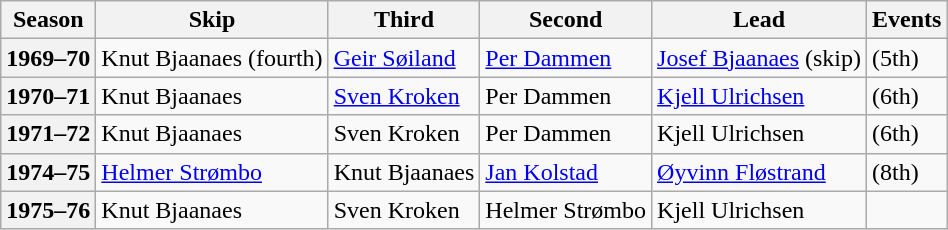<table class="wikitable">
<tr>
<th scope="col">Season</th>
<th scope="col">Skip</th>
<th scope="col">Third</th>
<th scope="col">Second</th>
<th scope="col">Lead</th>
<th scope="col">Events</th>
</tr>
<tr>
<th scope="row">1969–70</th>
<td>Knut Bjaanaes (fourth)</td>
<td><a href='#'>Geir Søiland</a></td>
<td><a href='#'>Per Dammen</a></td>
<td><a href='#'>Josef Bjaanaes</a> (skip)</td>
<td> (5th)</td>
</tr>
<tr>
<th scope="row">1970–71</th>
<td>Knut Bjaanaes</td>
<td><a href='#'>Sven Kroken</a></td>
<td>Per Dammen</td>
<td><a href='#'>Kjell Ulrichsen</a></td>
<td> (6th)</td>
</tr>
<tr>
<th scope="row">1971–72</th>
<td>Knut Bjaanaes</td>
<td>Sven Kroken</td>
<td>Per Dammen</td>
<td>Kjell Ulrichsen</td>
<td> (6th)</td>
</tr>
<tr>
<th scope="row">1974–75</th>
<td><a href='#'>Helmer Strømbo</a></td>
<td>Knut Bjaanaes</td>
<td><a href='#'>Jan Kolstad</a></td>
<td><a href='#'>Øyvinn Fløstrand</a></td>
<td> (8th)</td>
</tr>
<tr>
<th scope="row">1975–76</th>
<td>Knut Bjaanaes</td>
<td>Sven Kroken</td>
<td>Helmer Strømbo</td>
<td>Kjell Ulrichsen</td>
<td> </td>
</tr>
</table>
